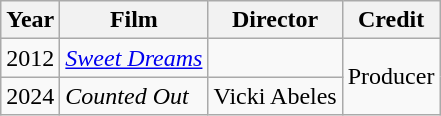<table class="wikitable">
<tr>
<th>Year</th>
<th>Film</th>
<th>Director</th>
<th>Credit</th>
</tr>
<tr>
<td>2012</td>
<td><em><a href='#'>Sweet Dreams</a></em></td>
<td></td>
<td rowspan=2>Producer</td>
</tr>
<tr>
<td>2024</td>
<td><em>Counted Out</em></td>
<td>Vicki Abeles</td>
</tr>
</table>
